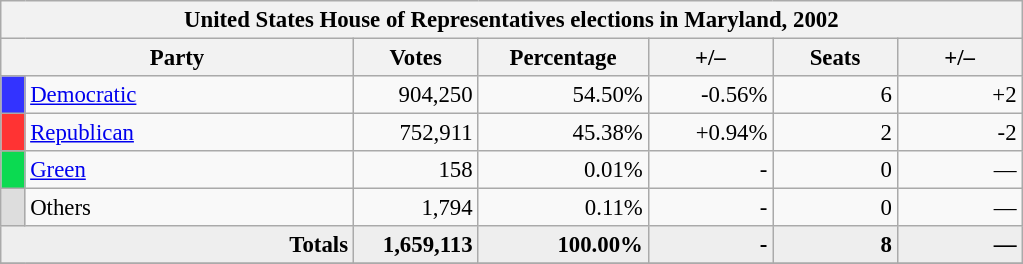<table class="wikitable" style="font-size: 95%;">
<tr>
<th colspan="7">United States House of Representatives elections in Maryland, 2002</th>
</tr>
<tr>
<th colspan=2 style="width: 15em">Party</th>
<th style="width: 5em">Votes</th>
<th style="width: 7em">Percentage</th>
<th style="width: 5em">+/–</th>
<th style="width: 5em">Seats</th>
<th style="width: 5em">+/–</th>
</tr>
<tr>
<th style="background-color:#3333FF; width: 3px"></th>
<td style="width: 130px"><a href='#'>Democratic</a></td>
<td align="right">904,250</td>
<td align="right">54.50%</td>
<td align="right">-0.56%</td>
<td align="right">6</td>
<td align="right">+2</td>
</tr>
<tr>
<th style="background-color:#FF3333; width: 3px"></th>
<td style="width: 130px"><a href='#'>Republican</a></td>
<td align="right">752,911</td>
<td align="right">45.38%</td>
<td align="right">+0.94%</td>
<td align="right">2</td>
<td align="right">-2</td>
</tr>
<tr>
<th style="background-color:#0BDA51; width: 3px"></th>
<td style="width: 130px"><a href='#'>Green</a></td>
<td align="right">158</td>
<td align="right">0.01%</td>
<td align="right">-</td>
<td align="right">0</td>
<td align="right">—</td>
</tr>
<tr>
<th style="background-color:#DDDDDD; width: 3px"></th>
<td style="width: 130px">Others</td>
<td align="right">1,794</td>
<td align="right">0.11%</td>
<td align="right">-</td>
<td align="right">0</td>
<td align="right">—</td>
</tr>
<tr bgcolor="#EEEEEE">
<td colspan="2" align="right"><strong>Totals</strong></td>
<td align="right"><strong>1,659,113</strong></td>
<td align="right"><strong>100.00%</strong></td>
<td align="right"><strong>-</strong></td>
<td align="right"><strong>8</strong></td>
<td align="right"><strong>—</strong></td>
</tr>
<tr bgcolor="#EEEEEE">
</tr>
</table>
